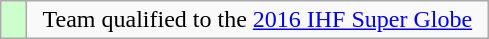<table class="wikitable" style="text-align: center;">
<tr>
<td width=10px bgcolor=#ccffcc></td>
<td width=300px>Team qualified to the <a href='#'>2016 IHF Super Globe</a></td>
</tr>
</table>
